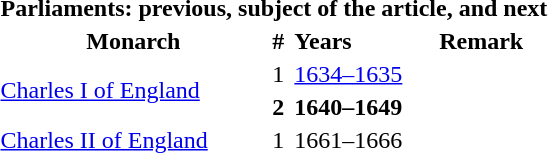<table>
<tr>
<th colspan=4>Parliaments: previous, subject of the article, and next</th>
</tr>
<tr>
<th>Monarch</th>
<th align=left>#</th>
<th align=left>Years</th>
<th align=left>Remark</th>
</tr>
<tr>
<td rowspan=2><a href='#'>Charles I of England</a></td>
<td>1</td>
<td><a href='#'>1634–1635</a></td>
</tr>
<tr>
<td><strong>2</strong></td>
<td><strong>1640–1649</strong></td>
</tr>
<tr>
<td><a href='#'>Charles II of England</a></td>
<td>1</td>
<td>1661–1666</td>
</tr>
</table>
